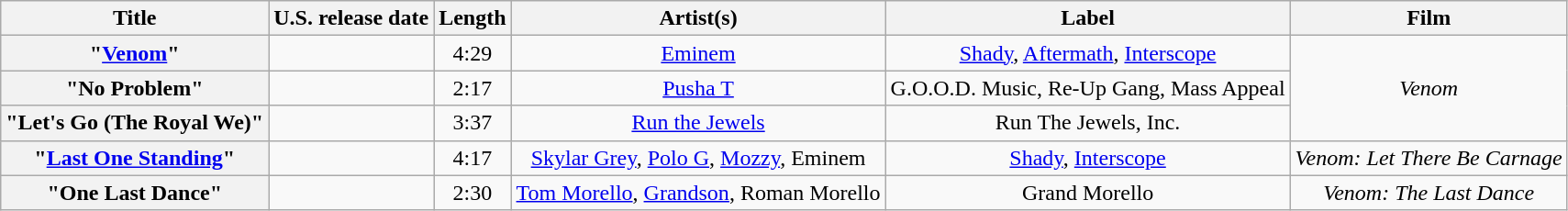<table class="wikitable plainrowheaders" style="text-align: center;">
<tr>
<th scope="col">Title</th>
<th scope="col">U.S. release date</th>
<th scope="col">Length</th>
<th scope="col">Artist(s)</th>
<th scope="col">Label</th>
<th scope="col">Film</th>
</tr>
<tr>
<th scope="row">"<a href='#'>Venom</a>"</th>
<td></td>
<td>4:29</td>
<td style="text-align: center;"><a href='#'>Eminem</a></td>
<td style="text-align: center;"><a href='#'>Shady</a>, <a href='#'>Aftermath</a>, <a href='#'>Interscope</a></td>
<td rowspan="3" style="text-align: center;"><em>Venom</em></td>
</tr>
<tr>
<th scope="row">"No Problem"</th>
<td></td>
<td>2:17</td>
<td style="text-align: center;"><a href='#'>Pusha T</a></td>
<td style="text-align: center;">G.O.O.D. Music, Re-Up Gang, Mass Appeal</td>
</tr>
<tr>
<th scope="row">"Let's Go (The Royal We)"</th>
<td></td>
<td>3:37</td>
<td style="text-align: center;"><a href='#'>Run the Jewels</a></td>
<td style="text-align: center;">Run The Jewels, Inc.</td>
</tr>
<tr>
<th scope="row">"<a href='#'>Last One Standing</a>"</th>
<td></td>
<td>4:17</td>
<td style="text-align: center;"><a href='#'>Skylar Grey</a>, <a href='#'>Polo G</a>, <a href='#'>Mozzy</a>, Eminem</td>
<td style="text-align: center;"><a href='#'>Shady</a>, <a href='#'>Interscope</a></td>
<td style="text-align: center;"><em>Venom: Let There Be Carnage</em></td>
</tr>
<tr>
<th scope="row">"One Last Dance"</th>
<td></td>
<td>2:30</td>
<td style="text-align: center;"><a href='#'>Tom Morello</a>, <a href='#'>Grandson</a>, Roman Morello</td>
<td style="text-align: center;">Grand Morello</td>
<td style="text-align: center;"><em>Venom: The Last Dance</em></td>
</tr>
</table>
